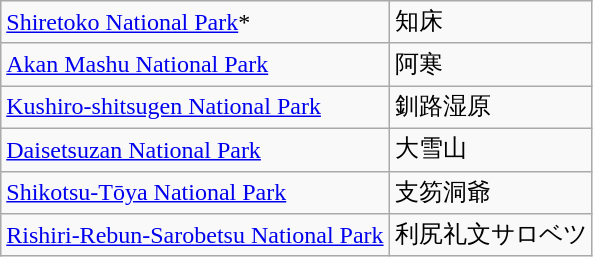<table class="wikitable">
<tr>
<td><a href='#'>Shiretoko National Park</a>*</td>
<td>知床</td>
</tr>
<tr>
<td><a href='#'>Akan Mashu National Park</a></td>
<td>阿寒</td>
</tr>
<tr>
<td><a href='#'>Kushiro-shitsugen National Park</a></td>
<td>釧路湿原</td>
</tr>
<tr>
<td><a href='#'>Daisetsuzan National Park</a></td>
<td>大雪山</td>
</tr>
<tr>
<td><a href='#'>Shikotsu-Tōya National Park</a></td>
<td>支笏洞爺</td>
</tr>
<tr>
<td><a href='#'>Rishiri-Rebun-Sarobetsu National Park</a></td>
<td>利尻礼文サロベツ</td>
</tr>
</table>
